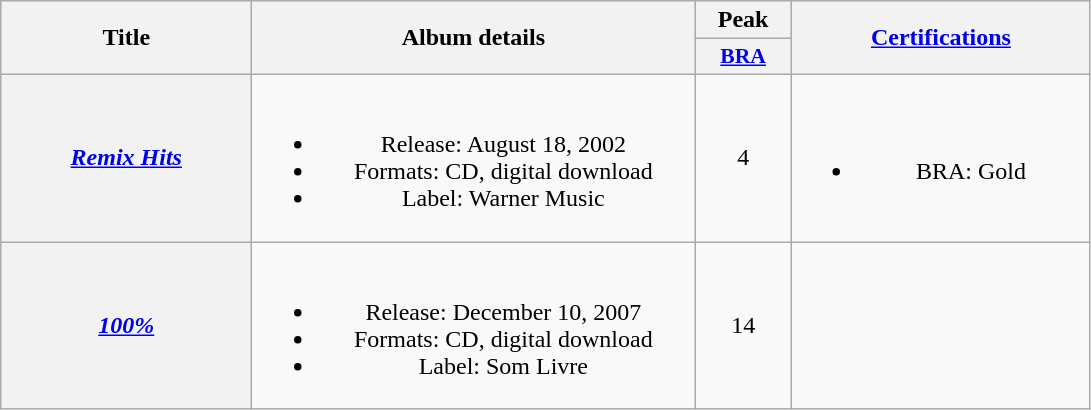<table class="wikitable plainrowheaders" style="text-align:center;" border="1">
<tr>
<th scope="col" rowspan="2" style="width:10em;">Title</th>
<th scope="col" rowspan="2" style="width:18em;">Album details</th>
<th scope="col" colspan="1">Peak</th>
<th scope="col" rowspan="2" style="width:12em;"><a href='#'>Certifications</a></th>
</tr>
<tr>
<th scope="col" style="width:4em;font-size:90%;"><a href='#'>BRA</a><br></th>
</tr>
<tr>
<th scope="row"><em><a href='#'>Remix Hits</a></em></th>
<td><br><ul><li>Release: August 18, 2002</li><li>Formats: CD, digital download</li><li>Label: Warner Music</li></ul></td>
<td>4</td>
<td><br><ul><li>BRA: Gold</li></ul></td>
</tr>
<tr>
<th scope="row"><em><a href='#'>100%</a></em></th>
<td><br><ul><li>Release: December 10, 2007</li><li>Formats: CD, digital download</li><li>Label: Som Livre</li></ul></td>
<td>14</td>
<td></td>
</tr>
</table>
